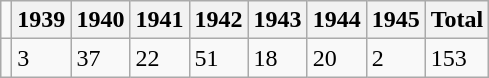<table class="wikitable">
<tr>
<td></td>
<th>1939</th>
<th>1940</th>
<th>1941</th>
<th>1942</th>
<th>1943</th>
<th>1944</th>
<th>1945</th>
<th>Total</th>
</tr>
<tr>
<td></td>
<td>3</td>
<td>37</td>
<td>22</td>
<td>51</td>
<td>18</td>
<td>20</td>
<td>2</td>
<td>153</td>
</tr>
</table>
